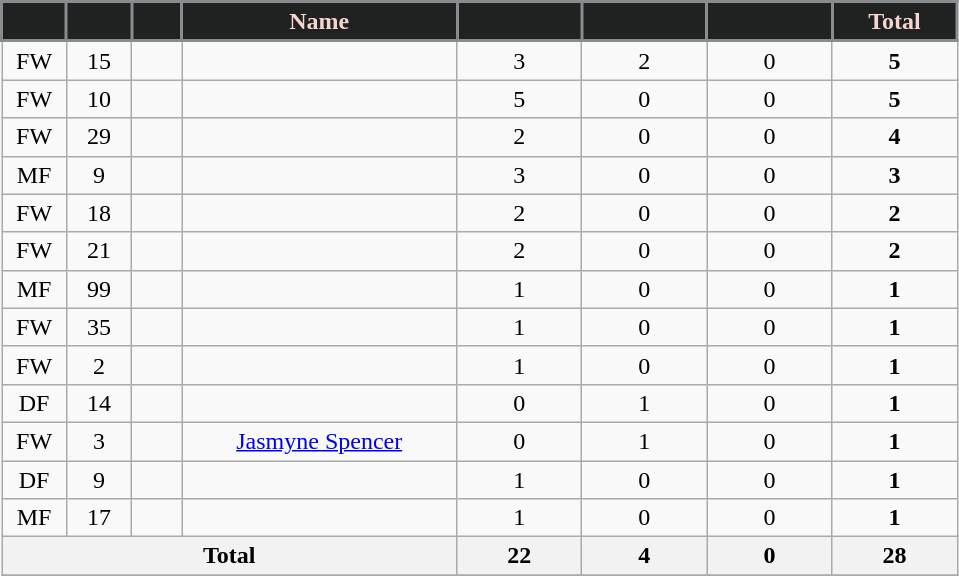<table class="wikitable sortable" style="text-align:center;">
<tr>
<th style="background:#202121; color:#F7D5CF; border:2px solid #898C8F; width:35px;" scope="col"></th>
<th style="background:#202121; color:#F7D5CF; border:2px solid #898C8F; width:35px;" scope="col"></th>
<th style="background:#202121; color:#F7D5CF; border:2px solid #898C8F; width:25px;" scope="col"></th>
<th style="background:#202121; color:#F7D5CF; border:2px solid #898C8F; width:175px;" scope="col">Name</th>
<th style="background:#202121; color:#F7D5CF; border:2px solid #898C8F; width:75px;" scope="col"></th>
<th style="background:#202121; color:#F7D5CF; border:2px solid #898C8F; width:75px;" scope="col"></th>
<th style="background:#202121; color:#F7D5CF; border:2px solid #898C8F; width:75px;" scope="col"></th>
<th style="background:#202121; color:#F7D5CF; border:2px solid #898C8F; width:75px;" scope="col">Total</th>
</tr>
<tr>
<td>FW</td>
<td>15</td>
<td></td>
<td></td>
<td>3</td>
<td>2</td>
<td>0</td>
<td><strong>5</strong></td>
</tr>
<tr>
<td>FW</td>
<td>10</td>
<td></td>
<td></td>
<td>5</td>
<td>0</td>
<td>0</td>
<td><strong>5</strong></td>
</tr>
<tr>
<td>FW</td>
<td>29</td>
<td></td>
<td></td>
<td>2</td>
<td>0</td>
<td>0</td>
<td><strong>4</strong></td>
</tr>
<tr>
<td>MF</td>
<td>9</td>
<td></td>
<td></td>
<td>3</td>
<td>0</td>
<td>0</td>
<td><strong>3</strong></td>
</tr>
<tr>
<td>FW</td>
<td>18</td>
<td></td>
<td></td>
<td>2</td>
<td>0</td>
<td>0</td>
<td><strong>2</strong></td>
</tr>
<tr>
<td>FW</td>
<td>21</td>
<td></td>
<td></td>
<td>2</td>
<td>0</td>
<td>0</td>
<td><strong>2</strong></td>
</tr>
<tr>
<td>MF</td>
<td>99</td>
<td></td>
<td></td>
<td>1</td>
<td>0</td>
<td>0</td>
<td><strong>1</strong></td>
</tr>
<tr>
<td>FW</td>
<td>35</td>
<td></td>
<td></td>
<td>1</td>
<td>0</td>
<td>0</td>
<td><strong>1</strong></td>
</tr>
<tr>
<td>FW</td>
<td>2</td>
<td></td>
<td></td>
<td>1</td>
<td>0</td>
<td>0</td>
<td><strong>1</strong></td>
</tr>
<tr>
<td>DF</td>
<td>14</td>
<td></td>
<td></td>
<td>0</td>
<td>1</td>
<td>0</td>
<td><strong>1</strong></td>
</tr>
<tr>
<td>FW</td>
<td>3</td>
<td></td>
<td><a href='#'>Jasmyne Spencer</a></td>
<td>0</td>
<td>1</td>
<td>0</td>
<td><strong>1</strong></td>
</tr>
<tr>
<td>DF</td>
<td>9</td>
<td></td>
<td></td>
<td>1</td>
<td>0</td>
<td>0</td>
<td><strong>1</strong></td>
</tr>
<tr>
<td>MF</td>
<td>17</td>
<td></td>
<td></td>
<td>1</td>
<td>0</td>
<td>0</td>
<td><strong>1</strong></td>
</tr>
<tr>
<th colspan=4 scope="row">Total</th>
<th>22</th>
<th>4</th>
<th>0</th>
<th>28</th>
</tr>
<tr>
</tr>
</table>
